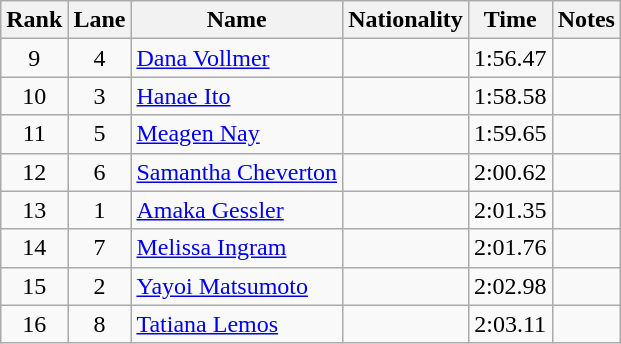<table class="wikitable sortable" style="text-align:center">
<tr>
<th>Rank</th>
<th>Lane</th>
<th>Name</th>
<th>Nationality</th>
<th>Time</th>
<th>Notes</th>
</tr>
<tr>
<td>9</td>
<td>4</td>
<td align=left><a href='#'>Dana Vollmer</a></td>
<td align=left></td>
<td>1:56.47</td>
<td></td>
</tr>
<tr>
<td>10</td>
<td>3</td>
<td align=left><a href='#'>Hanae Ito</a></td>
<td align=left></td>
<td>1:58.58</td>
<td></td>
</tr>
<tr>
<td>11</td>
<td>5</td>
<td align=left><a href='#'>Meagen Nay</a></td>
<td align=left></td>
<td>1:59.65</td>
<td></td>
</tr>
<tr>
<td>12</td>
<td>6</td>
<td align=left><a href='#'>Samantha Cheverton</a></td>
<td align=left></td>
<td>2:00.62</td>
<td></td>
</tr>
<tr>
<td>13</td>
<td>1</td>
<td align=left><a href='#'>Amaka Gessler</a></td>
<td align=left></td>
<td>2:01.35</td>
<td></td>
</tr>
<tr>
<td>14</td>
<td>7</td>
<td align=left><a href='#'>Melissa Ingram</a></td>
<td align=left></td>
<td>2:01.76</td>
<td></td>
</tr>
<tr>
<td>15</td>
<td>2</td>
<td align=left><a href='#'>Yayoi Matsumoto</a></td>
<td align=left></td>
<td>2:02.98</td>
<td></td>
</tr>
<tr>
<td>16</td>
<td>8</td>
<td align=left><a href='#'>Tatiana Lemos</a></td>
<td align=left></td>
<td>2:03.11</td>
<td></td>
</tr>
</table>
